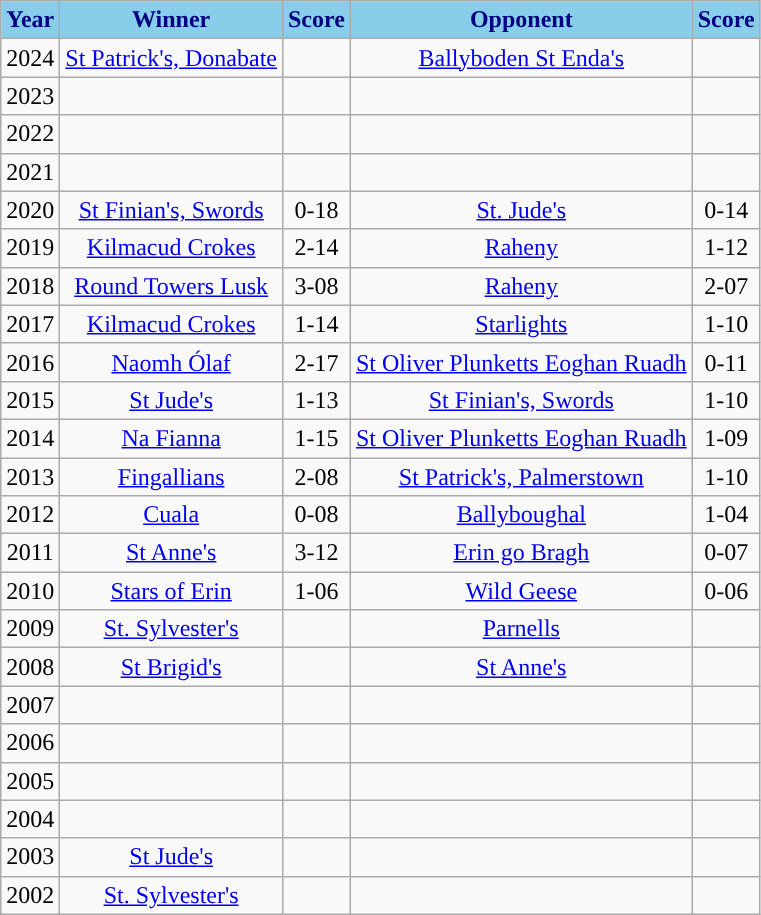<table class="wikitable" style="text-align:center;">
<tr>
<th style="background:skyblue;color:navy;">Year</th>
<th style="background:skyblue;color:navy;">Winner</th>
<th style="background:skyblue;color:navy;">Score</th>
<th style="background:skyblue;color:navy;">Opponent</th>
<th style="background:skyblue;color:navy;">Score</th>
</tr>
<tr>
<td>2024</td>
<td><a href='#'>St Patrick's, Donabate</a></td>
<td></td>
<td><a href='#'>Ballyboden St Enda's</a></td>
<td></td>
</tr>
<tr>
<td>2023</td>
<td></td>
<td></td>
<td></td>
<td></td>
</tr>
<tr>
<td>2022</td>
<td></td>
<td></td>
<td></td>
<td></td>
</tr>
<tr>
<td>2021</td>
<td></td>
<td></td>
<td></td>
<td></td>
</tr>
<tr>
<td>2020</td>
<td><a href='#'>St Finian's, Swords</a></td>
<td>0-18</td>
<td><a href='#'>St. Jude's</a></td>
<td>0-14</td>
</tr>
<tr>
<td>2019</td>
<td><a href='#'>Kilmacud Crokes</a></td>
<td>2-14</td>
<td><a href='#'>Raheny</a></td>
<td>1-12</td>
</tr>
<tr>
<td>2018</td>
<td><a href='#'>Round Towers Lusk</a></td>
<td>3-08</td>
<td><a href='#'>Raheny</a></td>
<td>2-07</td>
</tr>
<tr>
<td>2017</td>
<td><a href='#'>Kilmacud Crokes</a></td>
<td>1-14</td>
<td><a href='#'>Starlights</a></td>
<td>1-10</td>
</tr>
<tr>
<td>2016</td>
<td><a href='#'>Naomh Ólaf</a></td>
<td>2-17</td>
<td><a href='#'>St Oliver Plunketts Eoghan Ruadh</a></td>
<td>0-11</td>
</tr>
<tr>
<td>2015</td>
<td><a href='#'>St Jude's</a></td>
<td>1-13</td>
<td><a href='#'>St Finian's, Swords</a></td>
<td>1-10</td>
</tr>
<tr>
<td>2014</td>
<td><a href='#'>Na Fianna</a></td>
<td>1-15</td>
<td><a href='#'>St Oliver Plunketts Eoghan Ruadh</a></td>
<td>1-09</td>
</tr>
<tr>
<td>2013</td>
<td><a href='#'>Fingallians</a></td>
<td>2-08</td>
<td><a href='#'>St Patrick's, Palmerstown</a></td>
<td>1-10</td>
</tr>
<tr>
<td>2012</td>
<td><a href='#'>Cuala</a></td>
<td>0-08</td>
<td><a href='#'>Ballyboughal</a></td>
<td>1-04</td>
</tr>
<tr>
<td>2011</td>
<td><a href='#'>St Anne's</a></td>
<td>3-12</td>
<td><a href='#'>Erin go Bragh</a></td>
<td>0-07</td>
</tr>
<tr>
<td>2010</td>
<td><a href='#'>Stars of Erin</a></td>
<td>1-06</td>
<td><a href='#'>Wild Geese</a></td>
<td>0-06</td>
</tr>
<tr>
<td>2009</td>
<td><a href='#'>St. Sylvester's</a></td>
<td></td>
<td><a href='#'>Parnells</a></td>
<td></td>
</tr>
<tr>
<td>2008</td>
<td><a href='#'>St Brigid's</a></td>
<td></td>
<td><a href='#'>St Anne's</a></td>
<td></td>
</tr>
<tr>
<td>2007</td>
<td></td>
<td></td>
<td></td>
<td></td>
</tr>
<tr>
<td>2006</td>
<td></td>
<td></td>
<td></td>
<td></td>
</tr>
<tr>
<td>2005</td>
<td></td>
<td></td>
<td></td>
<td></td>
</tr>
<tr>
<td>2004</td>
<td></td>
<td></td>
<td></td>
<td></td>
</tr>
<tr>
<td>2003</td>
<td><a href='#'>St Jude's</a></td>
<td></td>
<td></td>
<td></td>
</tr>
<tr>
<td>2002</td>
<td><a href='#'>St. Sylvester's</a></td>
<td></td>
<td></td>
<td></td>
</tr>
</table>
